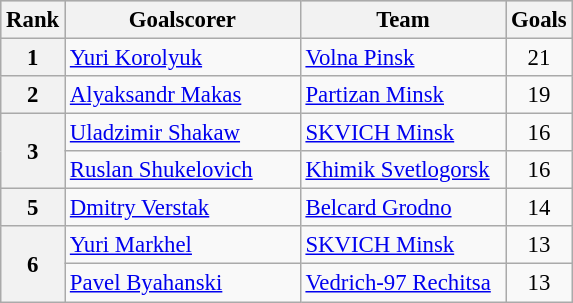<table class="wikitable" style="font-size: 95%;">
<tr bgcolor="#CCCCCC" align="center">
<th>Rank</th>
<th width=150>Goalscorer</th>
<th width=130>Team</th>
<th>Goals</th>
</tr>
<tr>
<th align="center">1</th>
<td> <a href='#'>Yuri Korolyuk</a></td>
<td><a href='#'>Volna Pinsk</a></td>
<td align="center">21</td>
</tr>
<tr>
<th align="center">2</th>
<td> <a href='#'>Alyaksandr Makas</a></td>
<td><a href='#'>Partizan Minsk</a></td>
<td align="center">19</td>
</tr>
<tr>
<th align="center" rowspan="2">3</th>
<td> <a href='#'>Uladzimir Shakaw</a></td>
<td><a href='#'>SKVICH Minsk</a></td>
<td align="center">16</td>
</tr>
<tr>
<td> <a href='#'>Ruslan Shukelovich</a></td>
<td><a href='#'>Khimik Svetlogorsk</a></td>
<td align="center">16</td>
</tr>
<tr>
<th align="center">5</th>
<td> <a href='#'>Dmitry Verstak</a></td>
<td><a href='#'>Belcard Grodno</a></td>
<td align="center">14</td>
</tr>
<tr>
<th align="center" rowspan="2">6</th>
<td> <a href='#'>Yuri Markhel</a></td>
<td><a href='#'>SKVICH Minsk</a></td>
<td align="center">13</td>
</tr>
<tr>
<td> <a href='#'>Pavel Byahanski</a></td>
<td><a href='#'>Vedrich-97 Rechitsa</a></td>
<td align="center">13</td>
</tr>
</table>
